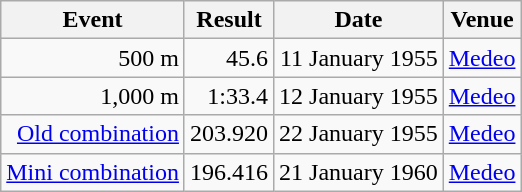<table class="wikitable">
<tr>
<th>Event</th>
<th>Result</th>
<th>Date</th>
<th>Venue</th>
</tr>
<tr align="right">
<td>500 m</td>
<td>45.6</td>
<td>11 January 1955</td>
<td align="left"><a href='#'>Medeo</a></td>
</tr>
<tr align="right">
<td>1,000 m</td>
<td>1:33.4</td>
<td>12 January 1955</td>
<td align="left"><a href='#'>Medeo</a></td>
</tr>
<tr align="right">
<td><a href='#'>Old combination</a></td>
<td>203.920</td>
<td>22 January 1955</td>
<td align="left"><a href='#'>Medeo</a></td>
</tr>
<tr align="right">
<td><a href='#'>Mini combination</a></td>
<td>196.416</td>
<td>21 January 1960</td>
<td align="left"><a href='#'>Medeo</a></td>
</tr>
</table>
